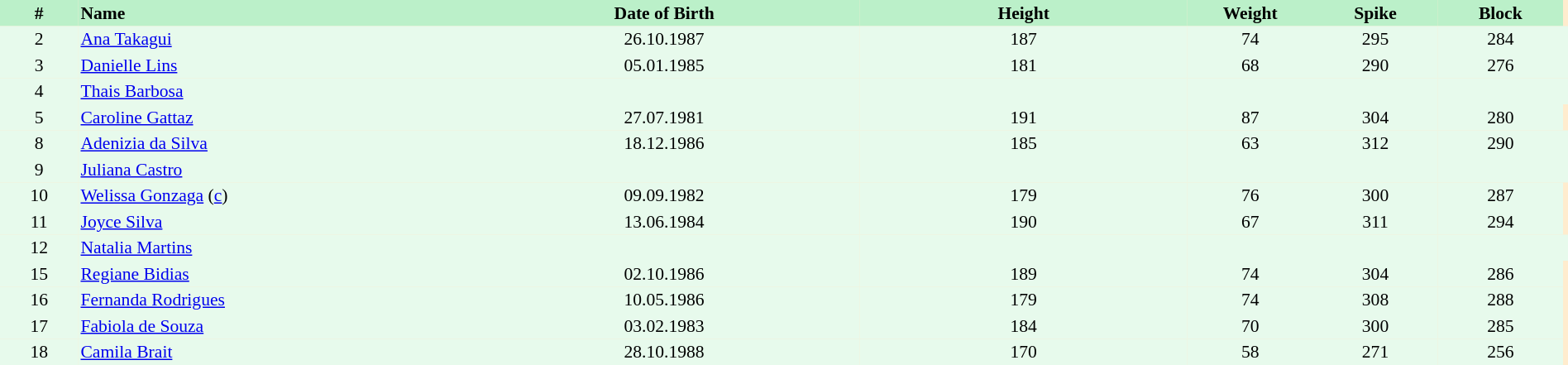<table border=0 cellpadding=2 cellspacing=0  |- bgcolor=#FFECCE style="text-align:center; font-size:90%;" width=100%>
<tr bgcolor=#BBF0C9>
<th width=5%>#</th>
<th width=25% align=left>Name</th>
<th width=25%>Date of Birth</th>
<th width=21%>Height</th>
<th width=8%>Weight</th>
<th width=8%>Spike</th>
<th width=8%>Block</th>
</tr>
<tr bgcolor=#E7FAEC>
<td>2</td>
<td align=left><a href='#'>Ana Takagui</a></td>
<td>26.10.1987</td>
<td>187</td>
<td>74</td>
<td>295</td>
<td>284</td>
<td></td>
</tr>
<tr bgcolor=#E7FAEC>
<td>3</td>
<td align=left><a href='#'>Danielle Lins</a></td>
<td>05.01.1985</td>
<td>181</td>
<td>68</td>
<td>290</td>
<td>276</td>
<td></td>
</tr>
<tr bgcolor=#E7FAEC>
<td>4</td>
<td align=left><a href='#'>Thais Barbosa</a></td>
<td></td>
<td></td>
<td></td>
<td></td>
<td></td>
<td></td>
</tr>
<tr bgcolor=#E7FAEC>
<td>5</td>
<td align=left><a href='#'>Caroline Gattaz</a></td>
<td>27.07.1981</td>
<td>191</td>
<td>87</td>
<td>304</td>
<td>280</td>
</tr>
<tr bgcolor=#E7FAEC>
<td>8</td>
<td align=left><a href='#'>Adenizia da Silva</a></td>
<td>18.12.1986</td>
<td>185</td>
<td>63</td>
<td>312</td>
<td>290</td>
<td></td>
</tr>
<tr bgcolor=#E7FAEC>
<td>9</td>
<td align=left><a href='#'>Juliana Castro</a></td>
<td></td>
<td></td>
<td></td>
<td></td>
<td></td>
<td></td>
</tr>
<tr bgcolor=#E7FAEC>
<td>10</td>
<td align=left><a href='#'>Welissa Gonzaga</a> (<a href='#'>c</a>)</td>
<td>09.09.1982</td>
<td>179</td>
<td>76</td>
<td>300</td>
<td>287</td>
</tr>
<tr bgcolor=#E7FAEC>
<td>11</td>
<td align=left><a href='#'>Joyce Silva</a></td>
<td>13.06.1984</td>
<td>190</td>
<td>67</td>
<td>311</td>
<td>294</td>
</tr>
<tr bgcolor=#E7FAEC>
<td>12</td>
<td align=left><a href='#'>Natalia Martins</a></td>
<td></td>
<td></td>
<td></td>
<td></td>
<td></td>
<td></td>
</tr>
<tr bgcolor=#E7FAEC>
<td>15</td>
<td align=left><a href='#'>Regiane Bidias</a></td>
<td>02.10.1986</td>
<td>189</td>
<td>74</td>
<td>304</td>
<td>286</td>
</tr>
<tr bgcolor=#E7FAEC>
<td>16</td>
<td align=left><a href='#'>Fernanda Rodrigues</a></td>
<td>10.05.1986</td>
<td>179</td>
<td>74</td>
<td>308</td>
<td>288</td>
</tr>
<tr bgcolor=#E7FAEC>
<td>17</td>
<td align=left><a href='#'>Fabiola de Souza</a></td>
<td>03.02.1983</td>
<td>184</td>
<td>70</td>
<td>300</td>
<td>285</td>
</tr>
<tr bgcolor=#E7FAEC>
<td>18</td>
<td align=left><a href='#'>Camila Brait</a></td>
<td>28.10.1988</td>
<td>170</td>
<td>58</td>
<td>271</td>
<td>256</td>
</tr>
</table>
